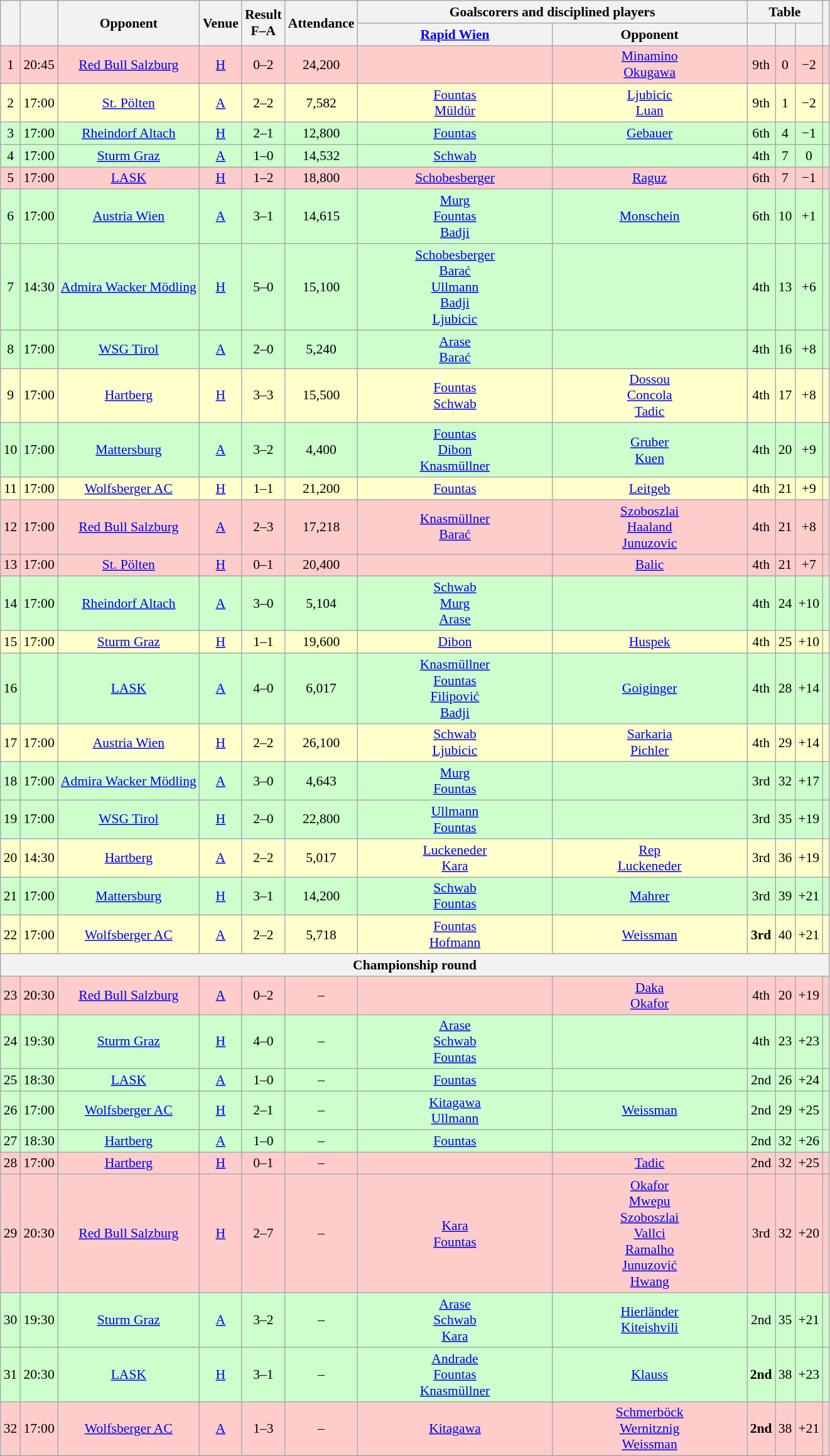<table class="wikitable" style="text-align:center; font-size:90%">
<tr>
<th rowspan="2"></th>
<th rowspan="2"></th>
<th rowspan="2">Opponent</th>
<th rowspan="2">Venue</th>
<th rowspan="2">Result<br>F–A</th>
<th rowspan="2">Attendance</th>
<th colspan="2">Goalscorers and disciplined players</th>
<th colspan="3">Table</th>
<th rowspan="2"></th>
</tr>
<tr>
<th style="width:200px"><a href='#'>Rapid Wien</a></th>
<th style="width:200px">Opponent</th>
<th></th>
<th></th>
<th></th>
</tr>
<tr style="background:#fcc">
<td>1</td>
<td> 20:45</td>
<td><a href='#'>Red Bull Salzburg</a></td>
<td><a href='#'>H</a></td>
<td>0–2</td>
<td>24,200</td>
<td></td>
<td><a href='#'>Minamino</a>  <br> <a href='#'>Okugawa</a> </td>
<td>9th</td>
<td>0</td>
<td>−2</td>
<td></td>
</tr>
<tr style="background:#ffc">
<td>2</td>
<td> 17:00</td>
<td><a href='#'>St. Pölten</a></td>
<td><a href='#'>A</a></td>
<td>2–2</td>
<td>7,582</td>
<td><a href='#'>Fountas</a>  <br> <a href='#'>Müldür</a> </td>
<td><a href='#'>Ljubicic</a>  <br> <a href='#'>Luan</a> </td>
<td>9th</td>
<td>1</td>
<td>−2</td>
<td></td>
</tr>
<tr style="background:#cfc">
<td>3</td>
<td> 17:00</td>
<td><a href='#'>Rheindorf Altach</a></td>
<td><a href='#'>H</a></td>
<td>2–1</td>
<td>12,800</td>
<td><a href='#'>Fountas</a>  </td>
<td><a href='#'>Gebauer</a> </td>
<td>6th</td>
<td>4</td>
<td>−1</td>
<td></td>
</tr>
<tr style="background:#cfc">
<td>4</td>
<td> 17:00</td>
<td><a href='#'>Sturm Graz</a></td>
<td><a href='#'>A</a></td>
<td>1–0</td>
<td>14,532</td>
<td><a href='#'>Schwab</a> </td>
<td></td>
<td>4th</td>
<td>7</td>
<td>0</td>
<td></td>
</tr>
<tr style="background:#fcc">
<td>5</td>
<td> 17:00</td>
<td><a href='#'>LASK</a></td>
<td><a href='#'>H</a></td>
<td>1–2</td>
<td>18,800</td>
<td><a href='#'>Schobesberger</a> </td>
<td><a href='#'>Raguz</a>  </td>
<td>6th</td>
<td>7</td>
<td>−1</td>
<td></td>
</tr>
<tr style="background:#cfc">
<td>6</td>
<td> 17:00</td>
<td><a href='#'>Austria Wien</a></td>
<td><a href='#'>A</a></td>
<td>3–1</td>
<td>14,615</td>
<td><a href='#'>Murg</a>  <br> <a href='#'>Fountas</a>  <br> <a href='#'>Badji</a> </td>
<td><a href='#'>Monschein</a> </td>
<td>6th</td>
<td>10</td>
<td>+1</td>
<td></td>
</tr>
<tr style="background:#cfc">
<td>7</td>
<td> 14:30</td>
<td><a href='#'>Admira Wacker Mödling</a></td>
<td><a href='#'>H</a></td>
<td>5–0</td>
<td>15,100</td>
<td><a href='#'>Schobesberger</a>  <br> <a href='#'>Barać</a>  <br> <a href='#'>Ullmann</a>  <br> <a href='#'>Badji</a>  <br> <a href='#'>Ljubicic</a> </td>
<td></td>
<td>4th</td>
<td>13</td>
<td>+6</td>
<td></td>
</tr>
<tr style="background:#cfc">
<td>8</td>
<td> 17:00</td>
<td><a href='#'>WSG Tirol</a></td>
<td><a href='#'>A</a></td>
<td>2–0</td>
<td>5,240</td>
<td><a href='#'>Arase</a>  <br> <a href='#'>Barać</a> </td>
<td></td>
<td>4th</td>
<td>16</td>
<td>+8</td>
<td></td>
</tr>
<tr style="background:#ffc">
<td>9</td>
<td> 17:00</td>
<td><a href='#'>Hartberg</a></td>
<td><a href='#'>H</a></td>
<td>3–3</td>
<td>15,500</td>
<td><a href='#'>Fountas</a>   <br> <a href='#'>Schwab</a> </td>
<td><a href='#'>Dossou</a>  <br> <a href='#'>Concola</a>  <br> <a href='#'>Tadic</a> </td>
<td>4th</td>
<td>17</td>
<td>+8</td>
<td></td>
</tr>
<tr style="background:#cfc">
<td>10</td>
<td> 17:00</td>
<td><a href='#'>Mattersburg</a></td>
<td><a href='#'>A</a></td>
<td>3–2</td>
<td>4,400</td>
<td><a href='#'>Fountas</a>  <br> <a href='#'>Dibon</a>  <br> <a href='#'>Knasmüllner</a> </td>
<td><a href='#'>Gruber</a>  <br> <a href='#'>Kuen</a> </td>
<td>4th</td>
<td>20</td>
<td>+9</td>
<td></td>
</tr>
<tr style="background:#ffc">
<td>11</td>
<td> 17:00</td>
<td><a href='#'>Wolfsberger AC</a></td>
<td><a href='#'>H</a></td>
<td>1–1</td>
<td>21,200</td>
<td><a href='#'>Fountas</a> </td>
<td><a href='#'>Leitgeb</a> </td>
<td>4th</td>
<td>21</td>
<td>+9</td>
<td></td>
</tr>
<tr style="background:#fcc">
<td>12</td>
<td> 17:00</td>
<td><a href='#'>Red Bull Salzburg</a></td>
<td><a href='#'>A</a></td>
<td>2–3</td>
<td>17,218</td>
<td><a href='#'>Knasmüllner</a>  <br> <a href='#'>Barać</a> </td>
<td><a href='#'>Szoboszlai</a>  <br> <a href='#'>Haaland</a>  <br> <a href='#'>Junuzovic</a> </td>
<td>4th</td>
<td>21</td>
<td>+8</td>
<td></td>
</tr>
<tr style="background:#fcc">
<td>13</td>
<td> 17:00</td>
<td><a href='#'>St. Pölten</a></td>
<td><a href='#'>H</a></td>
<td>0–1</td>
<td>20,400</td>
<td></td>
<td><a href='#'>Balic</a> </td>
<td>4th</td>
<td>21</td>
<td>+7</td>
<td></td>
</tr>
<tr style="background:#cfc">
<td>14</td>
<td> 17:00</td>
<td><a href='#'>Rheindorf Altach</a></td>
<td><a href='#'>A</a></td>
<td>3–0</td>
<td>5,104</td>
<td><a href='#'>Schwab</a>  <br> <a href='#'>Murg</a>  <br> <a href='#'>Arase</a> </td>
<td></td>
<td>4th</td>
<td>24</td>
<td>+10</td>
<td></td>
</tr>
<tr style="background:#ffc">
<td>15</td>
<td> 17:00</td>
<td><a href='#'>Sturm Graz</a></td>
<td><a href='#'>H</a></td>
<td>1–1</td>
<td>19,600</td>
<td><a href='#'>Dibon</a> </td>
<td><a href='#'>Huspek</a> </td>
<td>4th</td>
<td>25</td>
<td>+10</td>
<td></td>
</tr>
<tr style="background:#cfc">
<td>16</td>
<td></td>
<td><a href='#'>LASK</a></td>
<td><a href='#'>A</a></td>
<td>4–0</td>
<td>6,017</td>
<td><a href='#'>Knasmüllner</a>  <br> <a href='#'>Fountas</a>  <br> <a href='#'>Filipović</a>  <br> <a href='#'>Badji</a> </td>
<td><a href='#'>Goiginger</a> </td>
<td>4th</td>
<td>28</td>
<td>+14</td>
<td></td>
</tr>
<tr style="background:#ffc">
<td>17</td>
<td> 17:00</td>
<td><a href='#'>Austria Wien</a></td>
<td><a href='#'>H</a></td>
<td>2–2</td>
<td>26,100</td>
<td><a href='#'>Schwab</a>  <br> <a href='#'>Ljubicic</a> </td>
<td><a href='#'>Sarkaria</a>  <br> <a href='#'>Pichler</a> </td>
<td>4th</td>
<td>29</td>
<td>+14</td>
<td></td>
</tr>
<tr style="background:#cfc">
<td>18</td>
<td> 17:00</td>
<td><a href='#'>Admira Wacker Mödling</a></td>
<td><a href='#'>A</a></td>
<td>3–0</td>
<td>4,643</td>
<td><a href='#'>Murg</a>  <br> <a href='#'>Fountas</a>  </td>
<td></td>
<td>3rd</td>
<td>32</td>
<td>+17</td>
<td></td>
</tr>
<tr style="background:#cfc">
<td>19</td>
<td> 17:00</td>
<td><a href='#'>WSG Tirol</a></td>
<td><a href='#'>H</a></td>
<td>2–0</td>
<td>22,800</td>
<td><a href='#'>Ullmann</a>  <br> <a href='#'>Fountas</a> </td>
<td></td>
<td>3rd</td>
<td>35</td>
<td>+19</td>
<td></td>
</tr>
<tr style="background:#ffc">
<td>20</td>
<td> 14:30</td>
<td><a href='#'>Hartberg</a></td>
<td><a href='#'>A</a></td>
<td>2–2</td>
<td>5,017</td>
<td><a href='#'>Luckeneder</a>  <br> <a href='#'>Kara</a> </td>
<td><a href='#'>Rep</a>  <br> <a href='#'>Luckeneder</a> </td>
<td>3rd</td>
<td>36</td>
<td>+19</td>
<td></td>
</tr>
<tr style="background:#cfc">
<td>21</td>
<td> 17:00</td>
<td><a href='#'>Mattersburg</a></td>
<td><a href='#'>H</a></td>
<td>3–1</td>
<td>14,200</td>
<td><a href='#'>Schwab</a>   <br> <a href='#'>Fountas</a> </td>
<td><a href='#'>Mahrer</a> </td>
<td>3rd</td>
<td>39</td>
<td>+21</td>
<td></td>
</tr>
<tr style="background:#ffc">
<td>22</td>
<td> 17:00</td>
<td><a href='#'>Wolfsberger AC</a></td>
<td><a href='#'>A</a></td>
<td>2–2</td>
<td>5,718</td>
<td><a href='#'>Fountas</a>  <br> <a href='#'>Hofmann</a> </td>
<td><a href='#'>Weissman</a>  </td>
<td><strong>3rd</strong></td>
<td>40</td>
<td>+21</td>
<td></td>
</tr>
<tr>
<th colspan="12">Championship round</th>
</tr>
<tr style="background:#fcc">
<td>23</td>
<td> 20:30 </td>
<td><a href='#'>Red Bull Salzburg</a></td>
<td><a href='#'>A</a></td>
<td>0–2</td>
<td>– </td>
<td></td>
<td><a href='#'>Daka</a>  <br> <a href='#'>Okafor</a> </td>
<td>4th</td>
<td>20 </td>
<td>+19</td>
<td></td>
</tr>
<tr style="background:#cfc">
<td>24</td>
<td> 19:30 </td>
<td><a href='#'>Sturm Graz</a></td>
<td><a href='#'>H</a></td>
<td>4–0</td>
<td>– </td>
<td><a href='#'>Arase</a>   <br> <a href='#'>Schwab</a>  <br> <a href='#'>Fountas</a> </td>
<td></td>
<td>4th</td>
<td>23</td>
<td>+23</td>
<td></td>
</tr>
<tr style="background:#cfc">
<td>25</td>
<td> 18:30 </td>
<td><a href='#'>LASK</a></td>
<td><a href='#'>A</a></td>
<td>1–0</td>
<td>– </td>
<td><a href='#'>Fountas</a> </td>
<td></td>
<td>2nd</td>
<td>26</td>
<td>+24</td>
<td></td>
</tr>
<tr style="background:#cfc">
<td>26</td>
<td> 17:00 </td>
<td><a href='#'>Wolfsberger AC</a></td>
<td><a href='#'>H</a></td>
<td>2–1</td>
<td>– </td>
<td><a href='#'>Kitagawa</a>  <br> <a href='#'>Ullmann</a> </td>
<td><a href='#'>Weissman</a> </td>
<td>2nd</td>
<td>29</td>
<td>+25</td>
<td></td>
</tr>
<tr style="background:#cfc">
<td>27</td>
<td> 18:30 </td>
<td><a href='#'>Hartberg</a></td>
<td><a href='#'>A</a></td>
<td>1–0</td>
<td>– </td>
<td><a href='#'>Fountas</a> </td>
<td></td>
<td>2nd</td>
<td>32</td>
<td>+26</td>
<td></td>
</tr>
<tr style="background:#fcc">
<td>28</td>
<td> 17:00 </td>
<td><a href='#'>Hartberg</a></td>
<td><a href='#'>H</a></td>
<td>0–1</td>
<td>– </td>
<td></td>
<td><a href='#'>Tadic</a> </td>
<td>2nd</td>
<td>32</td>
<td>+25</td>
<td></td>
</tr>
<tr style="background:#fcc">
<td>29</td>
<td> 20:30 </td>
<td><a href='#'>Red Bull Salzburg</a></td>
<td><a href='#'>H</a></td>
<td>2–7</td>
<td>– </td>
<td><a href='#'>Kara</a>  <br> <a href='#'>Fountas</a> </td>
<td><a href='#'>Okafor</a>  <br> <a href='#'>Mwepu</a>  <br> <a href='#'>Szoboszlai</a>  <br> <a href='#'>Vallci</a>  <br> <a href='#'>Ramalho</a>  <br> <a href='#'>Junuzović</a>  <br> <a href='#'>Hwang</a> </td>
<td>3rd</td>
<td>32</td>
<td>+20</td>
<td></td>
</tr>
<tr style="background:#cfc">
<td>30</td>
<td> 19:30 </td>
<td><a href='#'>Sturm Graz</a></td>
<td><a href='#'>A</a></td>
<td>3–2</td>
<td>– </td>
<td><a href='#'>Arase</a>  <br> <a href='#'>Schwab</a>  <br> <a href='#'>Kara</a> </td>
<td><a href='#'>Hierländer</a>  <br> <a href='#'>Kiteishvili</a> </td>
<td>2nd</td>
<td>35</td>
<td>+21</td>
<td></td>
</tr>
<tr style="background:#cfc">
<td>31</td>
<td> 20:30 </td>
<td><a href='#'>LASK</a></td>
<td><a href='#'>H</a></td>
<td>3–1</td>
<td>– </td>
<td><a href='#'>Andrade</a>  <br> <a href='#'>Fountas</a>  <br> <a href='#'>Knasmüllner</a> </td>
<td><a href='#'>Klauss</a> </td>
<td><strong>2nd</strong></td>
<td>38</td>
<td>+23</td>
<td></td>
</tr>
<tr style="background:#fcc">
<td>32</td>
<td> 17:00 </td>
<td><a href='#'>Wolfsberger AC</a></td>
<td><a href='#'>A</a></td>
<td>1–3</td>
<td>– </td>
<td><a href='#'>Kitagawa</a> </td>
<td><a href='#'>Schmerböck</a>  <br> <a href='#'>Wernitznig</a>  <br> <a href='#'>Weissman</a> </td>
<td><strong>2nd</strong></td>
<td>38</td>
<td>+21</td>
<td></td>
</tr>
</table>
